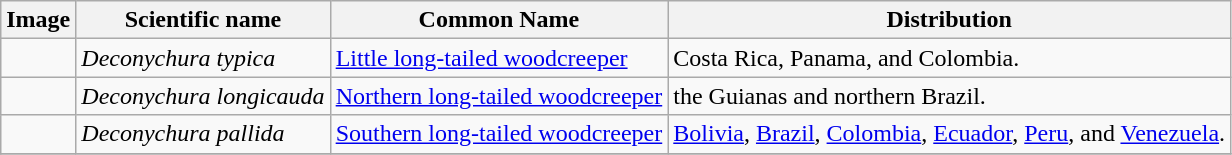<table class="wikitable">
<tr>
<th>Image</th>
<th>Scientific name</th>
<th>Common Name</th>
<th>Distribution</th>
</tr>
<tr>
<td></td>
<td><em>Deconychura typica</em></td>
<td><a href='#'>Little long-tailed woodcreeper</a></td>
<td>Costa Rica, Panama, and Colombia.</td>
</tr>
<tr>
<td></td>
<td><em>Deconychura longicauda</em></td>
<td><a href='#'>Northern long-tailed woodcreeper</a></td>
<td>the Guianas and northern Brazil.</td>
</tr>
<tr>
<td></td>
<td><em>Deconychura pallida</em></td>
<td><a href='#'>Southern long-tailed woodcreeper</a></td>
<td><a href='#'>Bolivia</a>, <a href='#'>Brazil</a>, <a href='#'>Colombia</a>, <a href='#'>Ecuador</a>, <a href='#'>Peru</a>, and <a href='#'>Venezuela</a>.</td>
</tr>
<tr>
</tr>
</table>
